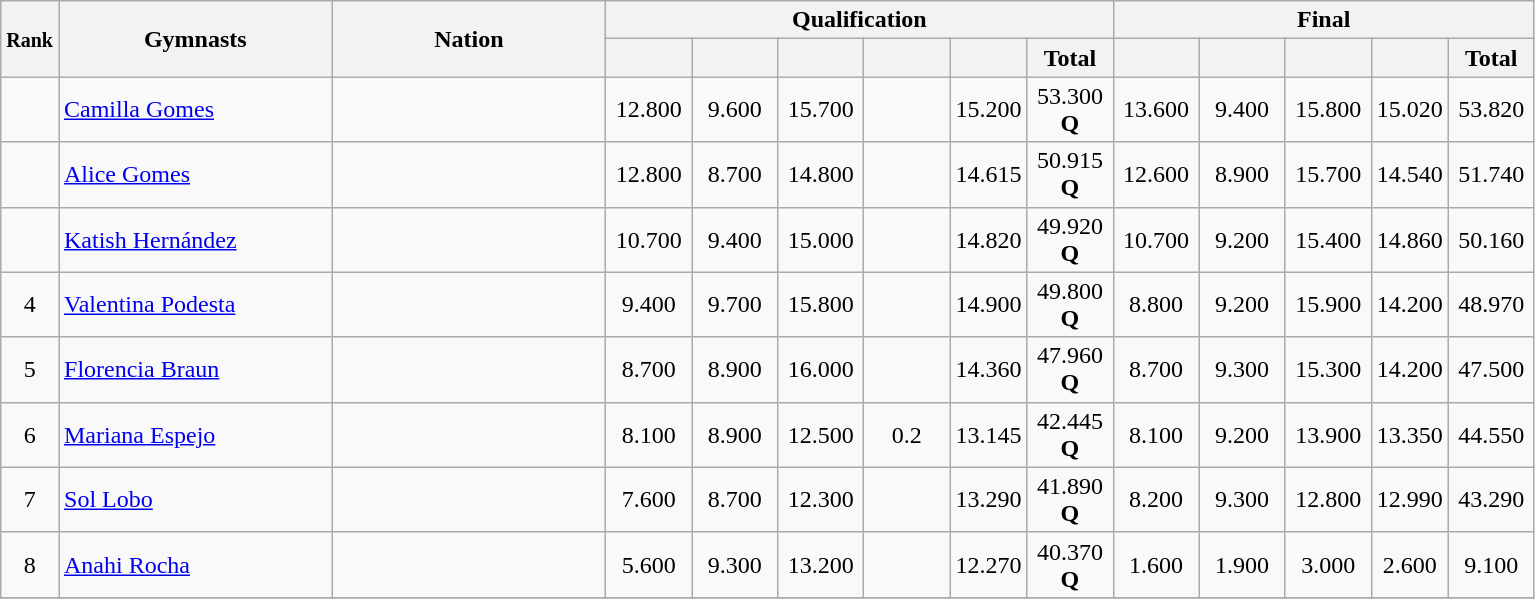<table style="text-align:center;" class="wikitable sortable">
<tr>
<th rowspan="2" scope="col" style="width:15px;"><small>Rank</small></th>
<th rowspan="2" scope="col" style="width:175px;">Gymnasts</th>
<th rowspan="2" scope="col" style="width:175px;">Nation</th>
<th colspan="6" scope="col" style="width:175px;">Qualification</th>
<th colspan="5" scope="col" style="width:175px;">Final</th>
</tr>
<tr>
<th scope="col" style="width:50px;"><small></small></th>
<th scope="col" style="width:50px;"><small></small></th>
<th scope="col" style="width:50px;"><small></small></th>
<th scope="col" style="width:50px;"><small></small></th>
<th scope="col" style="width:20px;"><small></small></th>
<th scope="col" style="width:50px;">Total</th>
<th scope="col" style="width:50px;"><small></small></th>
<th scope="col" style="width:50px;"><small></small></th>
<th scope="col" style="width:50px;"><small></small></th>
<th scope="col" style="width:20px;"><small></small></th>
<th scope="col" style="width:50px;">Total</th>
</tr>
<tr>
<td></td>
<td align=left><a href='#'>Camilla Gomes</a></td>
<td align=left></td>
<td>12.800</td>
<td>9.600</td>
<td>15.700</td>
<td></td>
<td>15.200</td>
<td>53.300 <strong>Q</strong></td>
<td>13.600</td>
<td>9.400</td>
<td>15.800</td>
<td>15.020</td>
<td>53.820</td>
</tr>
<tr>
<td></td>
<td align=left><a href='#'>Alice Gomes</a></td>
<td align=left></td>
<td>12.800</td>
<td>8.700</td>
<td>14.800</td>
<td></td>
<td>14.615</td>
<td>50.915 <strong>Q</strong></td>
<td>12.600</td>
<td>8.900</td>
<td>15.700</td>
<td>14.540</td>
<td>51.740</td>
</tr>
<tr>
<td></td>
<td align=left><a href='#'>Katish Hernández</a></td>
<td align=left></td>
<td>10.700</td>
<td>9.400</td>
<td>15.000</td>
<td></td>
<td>14.820</td>
<td>49.920 <strong>Q</strong></td>
<td>10.700</td>
<td>9.200</td>
<td>15.400</td>
<td>14.860</td>
<td>50.160</td>
</tr>
<tr>
<td>4</td>
<td align=left><a href='#'>Valentina Podesta</a></td>
<td align=left></td>
<td>9.400</td>
<td>9.700</td>
<td>15.800</td>
<td></td>
<td>14.900</td>
<td>49.800 <strong>Q</strong></td>
<td>8.800</td>
<td>9.200</td>
<td>15.900</td>
<td>14.200</td>
<td>48.970</td>
</tr>
<tr>
<td>5</td>
<td align=left><a href='#'>Florencia Braun</a></td>
<td align=left></td>
<td>8.700</td>
<td>8.900</td>
<td>16.000</td>
<td></td>
<td>14.360</td>
<td>47.960 <strong>Q</strong></td>
<td>8.700</td>
<td>9.300</td>
<td>15.300</td>
<td>14.200</td>
<td>47.500</td>
</tr>
<tr>
<td>6</td>
<td align=left><a href='#'>Mariana Espejo</a></td>
<td align=left></td>
<td>8.100</td>
<td>8.900</td>
<td>12.500</td>
<td>0.2</td>
<td>13.145</td>
<td>42.445 <strong>Q</strong></td>
<td>8.100</td>
<td>9.200</td>
<td>13.900</td>
<td>13.350</td>
<td>44.550</td>
</tr>
<tr>
<td>7</td>
<td align=left><a href='#'>Sol Lobo</a></td>
<td align=left></td>
<td>7.600</td>
<td>8.700</td>
<td>12.300</td>
<td></td>
<td>13.290</td>
<td>41.890 <strong>Q</strong></td>
<td>8.200</td>
<td>9.300</td>
<td>12.800</td>
<td>12.990</td>
<td>43.290</td>
</tr>
<tr>
<td>8</td>
<td align=left><a href='#'>Anahi Rocha</a></td>
<td align=left></td>
<td>5.600</td>
<td>9.300</td>
<td>13.200</td>
<td></td>
<td>12.270</td>
<td>40.370 <strong>Q</strong></td>
<td>1.600</td>
<td>1.900</td>
<td>3.000</td>
<td>2.600</td>
<td>9.100</td>
</tr>
<tr>
</tr>
</table>
